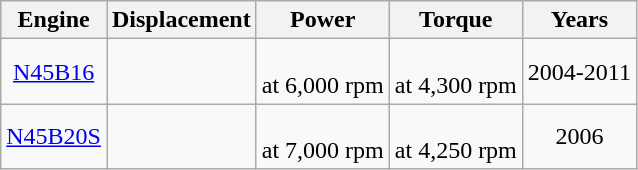<table class="wikitable sortable" style="text-align: center;">
<tr>
<th>Engine</th>
<th>Displacement</th>
<th>Power</th>
<th>Torque</th>
<th>Years</th>
</tr>
<tr>
<td><a href='#'>N45B16</a></td>
<td></td>
<td> <br> at 6,000 rpm</td>
<td> <br> at 4,300 rpm</td>
<td>2004-2011</td>
</tr>
<tr>
<td><a href='#'>N45B20S</a></td>
<td></td>
<td> <br> at 7,000 rpm</td>
<td> <br> at 4,250 rpm</td>
<td>2006</td>
</tr>
</table>
